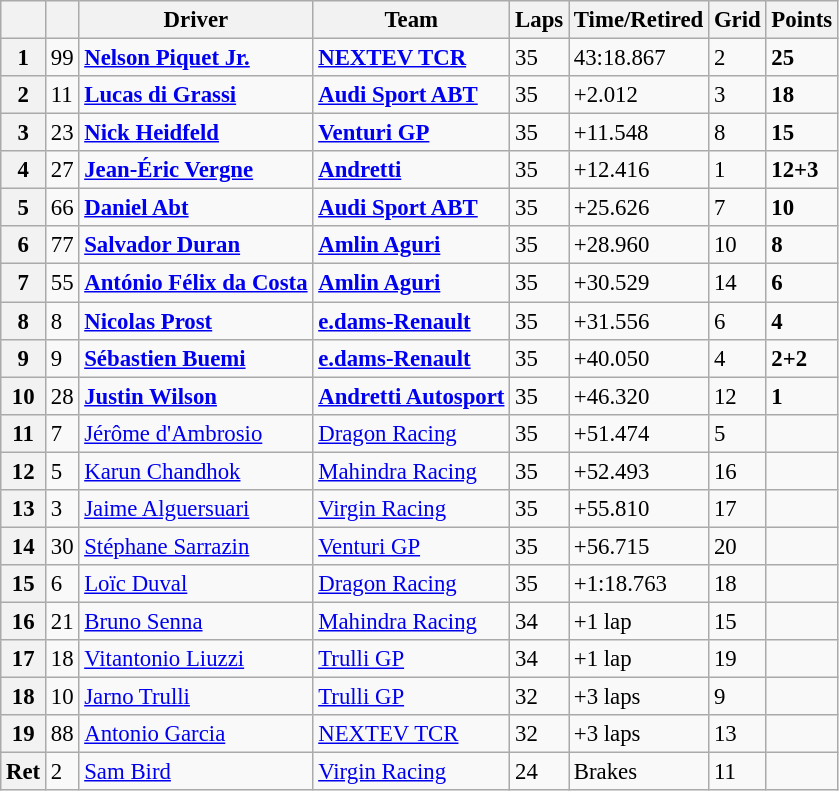<table class="wikitable" style="font-size: 95%">
<tr>
<th></th>
<th></th>
<th>Driver</th>
<th>Team</th>
<th>Laps</th>
<th>Time/Retired</th>
<th>Grid</th>
<th>Points</th>
</tr>
<tr>
<th>1</th>
<td>99</td>
<td> <strong><a href='#'>Nelson Piquet Jr.</a></strong></td>
<td><strong><a href='#'>NEXTEV TCR</a></strong></td>
<td>35</td>
<td>43:18.867</td>
<td>2</td>
<td><strong>25</strong></td>
</tr>
<tr>
<th>2</th>
<td>11</td>
<td> <strong><a href='#'>Lucas di Grassi</a></strong></td>
<td><strong><a href='#'>Audi Sport ABT</a></strong></td>
<td>35</td>
<td>+2.012</td>
<td>3</td>
<td><strong>18</strong></td>
</tr>
<tr>
<th>3</th>
<td>23</td>
<td> <strong><a href='#'>Nick Heidfeld</a></strong></td>
<td><strong><a href='#'>Venturi GP</a></strong></td>
<td>35</td>
<td>+11.548</td>
<td>8</td>
<td><strong>15</strong></td>
</tr>
<tr>
<th>4</th>
<td>27</td>
<td> <strong><a href='#'>Jean-Éric Vergne</a></strong></td>
<td><strong><a href='#'>Andretti</a></strong></td>
<td>35</td>
<td>+12.416</td>
<td>1</td>
<td><strong>12+3</strong></td>
</tr>
<tr>
<th>5</th>
<td>66</td>
<td> <strong><a href='#'>Daniel Abt</a></strong></td>
<td><strong><a href='#'>Audi Sport ABT</a></strong></td>
<td>35</td>
<td>+25.626</td>
<td>7</td>
<td><strong>10</strong></td>
</tr>
<tr>
<th>6</th>
<td>77</td>
<td> <strong><a href='#'>Salvador Duran</a></strong></td>
<td><strong><a href='#'>Amlin Aguri</a></strong></td>
<td>35</td>
<td>+28.960</td>
<td>10</td>
<td><strong>8</strong></td>
</tr>
<tr>
<th>7</th>
<td>55</td>
<td> <strong><a href='#'>António Félix da Costa</a></strong></td>
<td><strong><a href='#'>Amlin Aguri</a></strong></td>
<td>35</td>
<td>+30.529</td>
<td>14</td>
<td><strong>6</strong></td>
</tr>
<tr>
<th>8</th>
<td>8</td>
<td> <strong><a href='#'>Nicolas Prost</a></strong></td>
<td><strong><a href='#'>e.dams-Renault</a></strong></td>
<td>35</td>
<td>+31.556</td>
<td>6</td>
<td><strong>4</strong></td>
</tr>
<tr>
<th>9</th>
<td>9</td>
<td> <strong><a href='#'>Sébastien Buemi</a></strong></td>
<td><strong><a href='#'>e.dams-Renault</a></strong></td>
<td>35</td>
<td>+40.050</td>
<td>4</td>
<td><strong>2+2</strong></td>
</tr>
<tr>
<th>10</th>
<td>28</td>
<td> <strong><a href='#'>Justin Wilson</a></strong></td>
<td><strong><a href='#'>Andretti Autosport</a></strong></td>
<td>35</td>
<td>+46.320</td>
<td>12</td>
<td><strong>1</strong></td>
</tr>
<tr>
<th>11</th>
<td>7</td>
<td> <a href='#'>Jérôme d'Ambrosio</a></td>
<td><a href='#'>Dragon Racing</a></td>
<td>35</td>
<td>+51.474</td>
<td>5</td>
<td></td>
</tr>
<tr>
<th>12</th>
<td>5</td>
<td> <a href='#'>Karun Chandhok</a></td>
<td><a href='#'>Mahindra Racing</a></td>
<td>35</td>
<td>+52.493</td>
<td>16</td>
<td></td>
</tr>
<tr>
<th>13</th>
<td>3</td>
<td> <a href='#'>Jaime Alguersuari</a></td>
<td><a href='#'>Virgin Racing</a></td>
<td>35</td>
<td>+55.810</td>
<td>17</td>
<td></td>
</tr>
<tr>
<th>14</th>
<td>30</td>
<td> <a href='#'>Stéphane Sarrazin</a></td>
<td><a href='#'>Venturi GP</a></td>
<td>35</td>
<td>+56.715</td>
<td>20</td>
<td></td>
</tr>
<tr>
<th>15</th>
<td>6</td>
<td> <a href='#'>Loïc Duval</a></td>
<td><a href='#'>Dragon Racing</a></td>
<td>35</td>
<td>+1:18.763</td>
<td>18</td>
<td></td>
</tr>
<tr>
<th>16</th>
<td>21</td>
<td> <a href='#'>Bruno Senna</a></td>
<td><a href='#'>Mahindra Racing</a></td>
<td>34</td>
<td>+1 lap</td>
<td>15</td>
<td></td>
</tr>
<tr>
<th>17</th>
<td>18</td>
<td> <a href='#'>Vitantonio Liuzzi</a></td>
<td><a href='#'>Trulli GP</a></td>
<td>34</td>
<td>+1 lap</td>
<td>19</td>
<td></td>
</tr>
<tr>
<th>18</th>
<td>10</td>
<td> <a href='#'>Jarno Trulli</a></td>
<td><a href='#'>Trulli GP</a></td>
<td>32</td>
<td>+3 laps</td>
<td>9</td>
<td></td>
</tr>
<tr>
<th>19</th>
<td>88</td>
<td> <a href='#'>Antonio Garcia</a></td>
<td><a href='#'>NEXTEV TCR</a></td>
<td>32</td>
<td>+3 laps</td>
<td>13</td>
<td></td>
</tr>
<tr>
<th>Ret</th>
<td>2</td>
<td> <a href='#'>Sam Bird</a></td>
<td><a href='#'>Virgin Racing</a></td>
<td>24</td>
<td>Brakes</td>
<td>11</td>
<td></td>
</tr>
</table>
